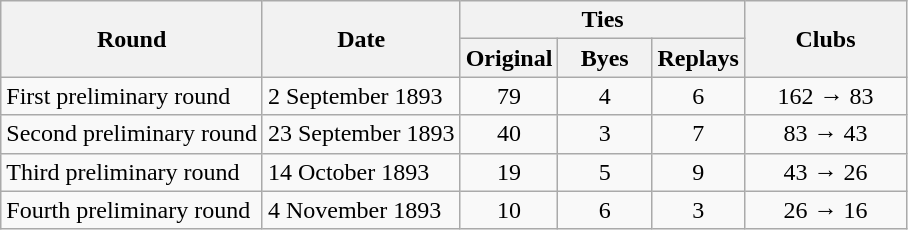<table class="wikitable" style="text-align:center">
<tr>
<th rowspan=2 scope="col">Round</th>
<th rowspan=2 scope="col">Date</th>
<th colspan=3 scope="col">Ties</th>
<th rowspan=2 width=100 scop="col">Clubs</th>
</tr>
<tr>
<th width=55>Original</th>
<th width=55>Byes</th>
<th width=55>Replays</th>
</tr>
<tr>
<td align=left scope="row">First preliminary round</td>
<td align=left>2 September 1893</td>
<td>79</td>
<td>4</td>
<td>6</td>
<td>162 → 83</td>
</tr>
<tr>
<td align=left scope="row">Second preliminary round</td>
<td align=left>23 September 1893</td>
<td>40</td>
<td>3</td>
<td>7</td>
<td>83 → 43</td>
</tr>
<tr>
<td align=left scope="row">Third preliminary round</td>
<td align=left>14 October 1893</td>
<td>19</td>
<td>5</td>
<td>9</td>
<td>43 → 26</td>
</tr>
<tr>
<td align=left scope="row">Fourth preliminary round</td>
<td align=left>4 November 1893</td>
<td>10</td>
<td>6</td>
<td>3</td>
<td>26 → 16</td>
</tr>
</table>
